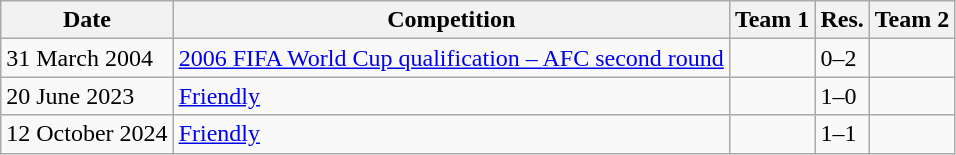<table class="wikitable">
<tr>
<th>Date</th>
<th>Competition</th>
<th>Team 1</th>
<th>Res.</th>
<th>Team 2</th>
</tr>
<tr>
<td>31 March 2004</td>
<td><a href='#'>2006 FIFA World Cup qualification – AFC second round</a></td>
<td></td>
<td>0–2</td>
<td></td>
</tr>
<tr>
<td>20 June 2023</td>
<td><a href='#'>Friendly</a></td>
<td></td>
<td>1–0</td>
<td></td>
</tr>
<tr>
<td>12 October 2024</td>
<td><a href='#'>Friendly</a></td>
<td></td>
<td>1–1</td>
<td></td>
</tr>
</table>
